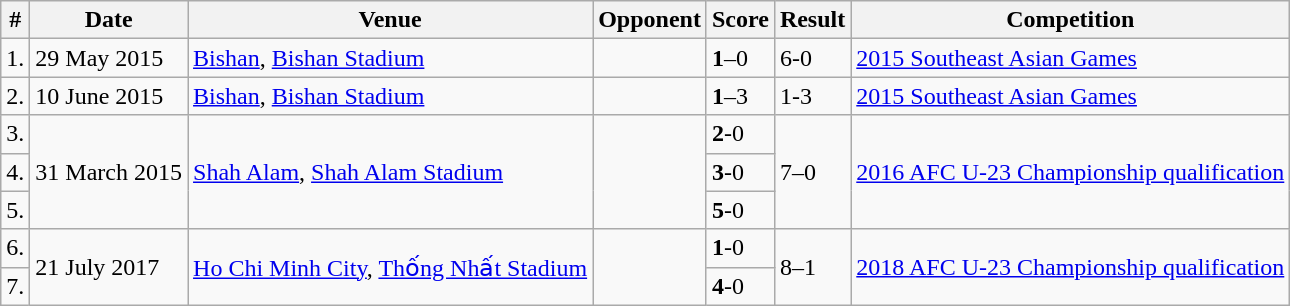<table class="wikitable collapsible collapsed">
<tr>
<th>#</th>
<th>Date</th>
<th>Venue</th>
<th>Opponent</th>
<th>Score</th>
<th>Result</th>
<th>Competition</th>
</tr>
<tr>
<td>1.</td>
<td>29 May 2015</td>
<td><a href='#'>Bishan</a>, <a href='#'>Bishan Stadium</a></td>
<td></td>
<td><strong>1</strong>–0</td>
<td>6-0</td>
<td><a href='#'>2015 Southeast Asian Games</a></td>
</tr>
<tr>
<td>2.</td>
<td>10 June 2015</td>
<td><a href='#'>Bishan</a>, <a href='#'>Bishan Stadium</a></td>
<td></td>
<td><strong>1</strong>–3</td>
<td>1-3</td>
<td><a href='#'>2015 Southeast Asian Games</a></td>
</tr>
<tr>
<td>3.</td>
<td rowspan="3">31 March 2015</td>
<td rowspan="3"><a href='#'>Shah Alam</a>, <a href='#'>Shah Alam Stadium</a></td>
<td rowspan="3"></td>
<td><strong>2</strong>-0</td>
<td rowspan="3">7–0</td>
<td rowspan="3"><a href='#'>2016 AFC U-23 Championship qualification </a></td>
</tr>
<tr>
<td>4.</td>
<td><strong>3</strong>-0</td>
</tr>
<tr>
<td>5.</td>
<td><strong>5</strong>-0</td>
</tr>
<tr>
<td>6.</td>
<td rowspan="2">21 July 2017</td>
<td rowspan="2"><a href='#'>Ho Chi Minh City</a>, <a href='#'>Thống Nhất Stadium</a></td>
<td rowspan="2"></td>
<td><strong>1</strong>-0</td>
<td rowspan="2">8–1</td>
<td rowspan="2"><a href='#'>2018 AFC U-23 Championship qualification </a></td>
</tr>
<tr>
<td>7.</td>
<td><strong>4</strong>-0</td>
</tr>
</table>
